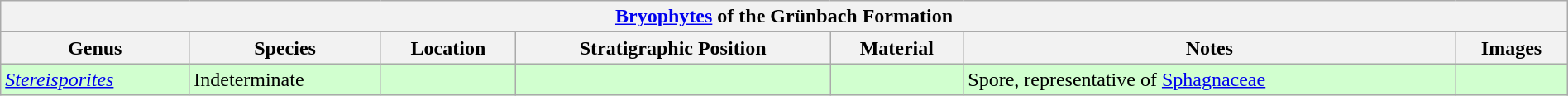<table class="wikitable" style="margin:auto; width:100%;">
<tr>
<th colspan="7" style="text-align:center;"><a href='#'>Bryophytes</a> <strong>of the Grünbach Formation</strong></th>
</tr>
<tr>
<th>Genus</th>
<th>Species</th>
<th>Location</th>
<th>Stratigraphic Position</th>
<th>Material</th>
<th>Notes</th>
<th>Images</th>
</tr>
<tr>
<td style="background:#D1FFCF;"><em><a href='#'>Stereisporites</a></em></td>
<td style="background:#D1FFCF;">Indeterminate</td>
<td style="background:#D1FFCF;"></td>
<td style="background:#D1FFCF;"></td>
<td style="background:#D1FFCF;"></td>
<td style="background:#D1FFCF;">Spore, representative of <a href='#'>Sphagnaceae</a></td>
<td style="background:#D1FFCF;"></td>
</tr>
</table>
